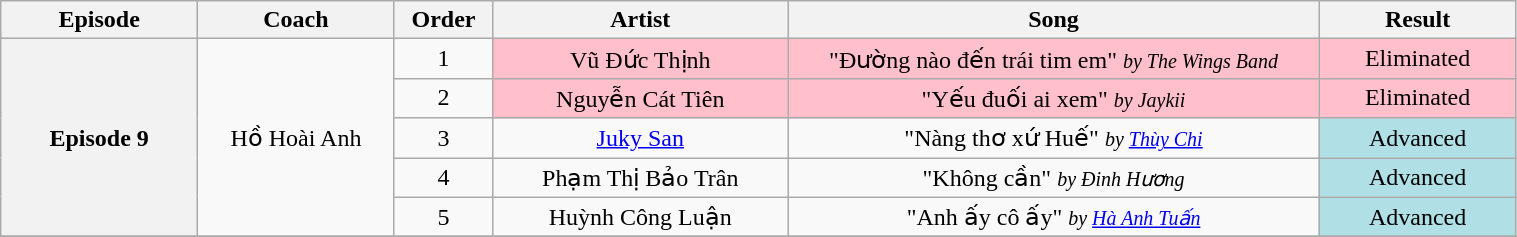<table class="wikitable" style="text-align:center; width:80%;">
<tr>
<th style="width:10%;">Episode</th>
<th style="width:10%;">Coach</th>
<th style="width:05%;">Order</th>
<th style="width:15%;">Artist</th>
<th style="width:27%;">Song</th>
<th style="width:10%;">Result</th>
</tr>
<tr>
<th rowspan="5">Episode 9<br><small></small></th>
<td rowspan="5">Hồ Hoài Anh</td>
<td>1</td>
<td style="background:pink;">Vũ Đức Thịnh</td>
<td style="background:pink;">"Đường nào đến trái tim em" <small><em>by The Wings Band</em></small></td>
<td style="background:pink;">Eliminated</td>
</tr>
<tr>
<td>2</td>
<td style="background:pink;">Nguyễn Cát Tiên</td>
<td style="background:pink;">"Yếu đuối ai xem" <small><em>by Jaykii</em></small></td>
<td style="background:pink;">Eliminated</td>
</tr>
<tr>
<td>3</td>
<td><a href='#'>Juky San</a></td>
<td>"Nàng thơ xứ Huế" <small><em>by <a href='#'>Thùy Chi</a></em></small></td>
<td style="background:#B0E0E6;">Advanced</td>
</tr>
<tr>
<td>4</td>
<td>Phạm Thị Bảo Trân</td>
<td>"Không cần" <small><em>by Đinh Hương</em></small></td>
<td style="background:#B0E0E6;">Advanced</td>
</tr>
<tr>
<td>5</td>
<td>Huỳnh Công Luận</td>
<td>"Anh ấy cô ấy" <small><em>by <a href='#'>Hà Anh Tuấn</a></em></small></td>
<td style="background:#B0E0E6;">Advanced</td>
</tr>
<tr>
</tr>
</table>
